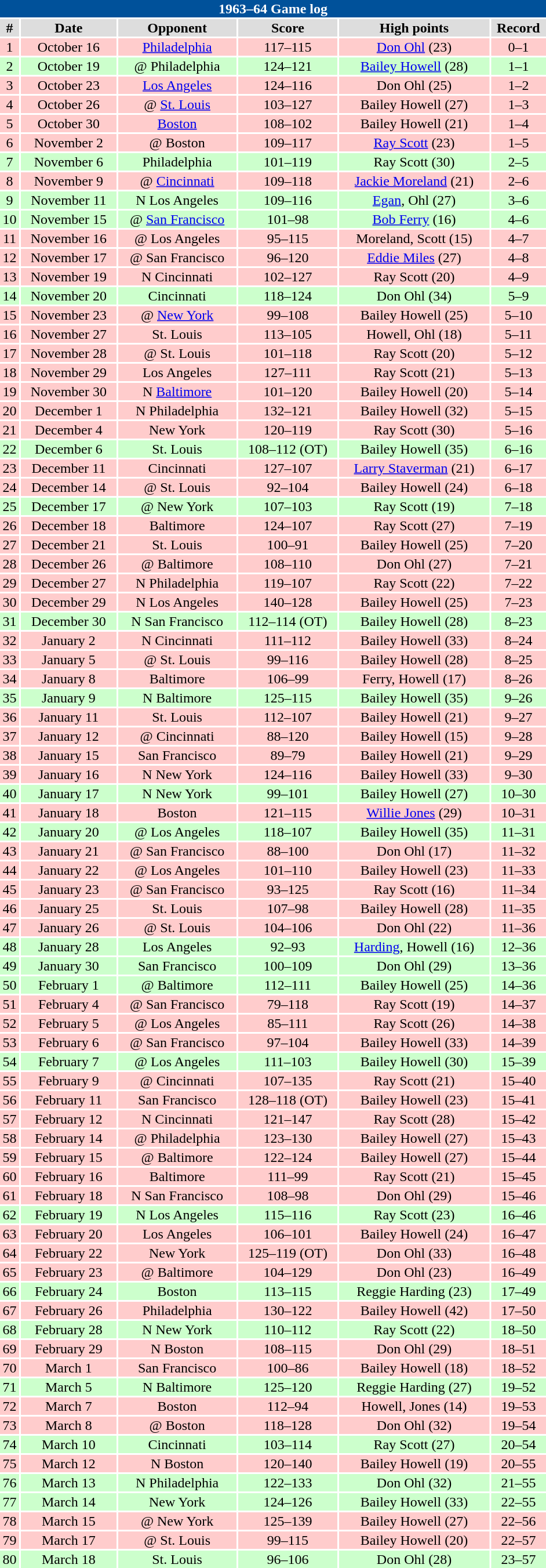<table class="toccolours collapsible" width=50% style="clear:both; margin:1.5em auto; text-align:center">
<tr>
<th colspan=11 style="background:#00519a; color:white;">1963–64 Game log</th>
</tr>
<tr align="center" bgcolor="#dddddd">
<td><strong>#</strong></td>
<td><strong>Date</strong></td>
<td><strong>Opponent</strong></td>
<td><strong>Score</strong></td>
<td><strong>High points</strong></td>
<td><strong>Record</strong></td>
</tr>
<tr align="center" bgcolor="ffcccc">
<td>1</td>
<td>October 16</td>
<td><a href='#'>Philadelphia</a></td>
<td>117–115</td>
<td><a href='#'>Don Ohl</a> (23)</td>
<td>0–1</td>
</tr>
<tr align="center" bgcolor="ccffcc">
<td>2</td>
<td>October 19</td>
<td>@ Philadelphia</td>
<td>124–121</td>
<td><a href='#'>Bailey Howell</a> (28)</td>
<td>1–1</td>
</tr>
<tr align="center" bgcolor="ffcccc">
<td>3</td>
<td>October 23</td>
<td><a href='#'>Los Angeles</a></td>
<td>124–116</td>
<td>Don Ohl (25)</td>
<td>1–2</td>
</tr>
<tr align="center" bgcolor="ffcccc">
<td>4</td>
<td>October 26</td>
<td>@ <a href='#'>St. Louis</a></td>
<td>103–127</td>
<td>Bailey Howell (27)</td>
<td>1–3</td>
</tr>
<tr align="center" bgcolor="ffcccc">
<td>5</td>
<td>October 30</td>
<td><a href='#'>Boston</a></td>
<td>108–102</td>
<td>Bailey Howell (21)</td>
<td>1–4</td>
</tr>
<tr align="center" bgcolor="ffcccc">
<td>6</td>
<td>November 2</td>
<td>@ Boston</td>
<td>109–117</td>
<td><a href='#'>Ray Scott</a> (23)</td>
<td>1–5</td>
</tr>
<tr align="center" bgcolor="ccffcc">
<td>7</td>
<td>November 6</td>
<td>Philadelphia</td>
<td>101–119</td>
<td>Ray Scott (30)</td>
<td>2–5</td>
</tr>
<tr align="center" bgcolor="ffcccc">
<td>8</td>
<td>November 9</td>
<td>@ <a href='#'>Cincinnati</a></td>
<td>109–118</td>
<td><a href='#'>Jackie Moreland</a> (21)</td>
<td>2–6</td>
</tr>
<tr align="center" bgcolor="ccffcc">
<td>9</td>
<td>November 11</td>
<td>N Los Angeles</td>
<td>109–116</td>
<td><a href='#'>Egan</a>, Ohl (27)</td>
<td>3–6</td>
</tr>
<tr align="center" bgcolor="ccffcc">
<td>10</td>
<td>November 15</td>
<td>@ <a href='#'>San Francisco</a></td>
<td>101–98</td>
<td><a href='#'>Bob Ferry</a> (16)</td>
<td>4–6</td>
</tr>
<tr align="center" bgcolor="ffcccc">
<td>11</td>
<td>November 16</td>
<td>@ Los Angeles</td>
<td>95–115</td>
<td>Moreland, Scott (15)</td>
<td>4–7</td>
</tr>
<tr align="center" bgcolor="ffcccc">
<td>12</td>
<td>November 17</td>
<td>@ San Francisco</td>
<td>96–120</td>
<td><a href='#'>Eddie Miles</a> (27)</td>
<td>4–8</td>
</tr>
<tr align="center" bgcolor="ffcccc">
<td>13</td>
<td>November 19</td>
<td>N Cincinnati</td>
<td>102–127</td>
<td>Ray Scott (20)</td>
<td>4–9</td>
</tr>
<tr align="center" bgcolor="ccffcc">
<td>14</td>
<td>November 20</td>
<td>Cincinnati</td>
<td>118–124</td>
<td>Don Ohl (34)</td>
<td>5–9</td>
</tr>
<tr align="center" bgcolor="ffcccc">
<td>15</td>
<td>November 23</td>
<td>@ <a href='#'>New York</a></td>
<td>99–108</td>
<td>Bailey Howell (25)</td>
<td>5–10</td>
</tr>
<tr align="center" bgcolor="ffcccc">
<td>16</td>
<td>November 27</td>
<td>St. Louis</td>
<td>113–105</td>
<td>Howell, Ohl (18)</td>
<td>5–11</td>
</tr>
<tr align="center" bgcolor="ffcccc">
<td>17</td>
<td>November 28</td>
<td>@ St. Louis</td>
<td>101–118</td>
<td>Ray Scott (20)</td>
<td>5–12</td>
</tr>
<tr align="center" bgcolor="ffcccc">
<td>18</td>
<td>November 29</td>
<td>Los Angeles</td>
<td>127–111</td>
<td>Ray Scott (21)</td>
<td>5–13</td>
</tr>
<tr align="center" bgcolor="ffcccc">
<td>19</td>
<td>November 30</td>
<td>N <a href='#'>Baltimore</a></td>
<td>101–120</td>
<td>Bailey Howell (20)</td>
<td>5–14</td>
</tr>
<tr align="center" bgcolor="ffcccc">
<td>20</td>
<td>December 1</td>
<td>N Philadelphia</td>
<td>132–121</td>
<td>Bailey Howell (32)</td>
<td>5–15</td>
</tr>
<tr align="center" bgcolor="ffcccc">
<td>21</td>
<td>December 4</td>
<td>New York</td>
<td>120–119</td>
<td>Ray Scott (30)</td>
<td>5–16</td>
</tr>
<tr align="center" bgcolor="ccffcc">
<td>22</td>
<td>December 6</td>
<td>St. Louis</td>
<td>108–112 (OT)</td>
<td>Bailey Howell (35)</td>
<td>6–16</td>
</tr>
<tr align="center" bgcolor="ffcccc">
<td>23</td>
<td>December 11</td>
<td>Cincinnati</td>
<td>127–107</td>
<td><a href='#'>Larry Staverman</a> (21)</td>
<td>6–17</td>
</tr>
<tr align="center" bgcolor="ffcccc">
<td>24</td>
<td>December 14</td>
<td>@ St. Louis</td>
<td>92–104</td>
<td>Bailey Howell (24)</td>
<td>6–18</td>
</tr>
<tr align="center" bgcolor="ccffcc">
<td>25</td>
<td>December 17</td>
<td>@ New York</td>
<td>107–103</td>
<td>Ray Scott (19)</td>
<td>7–18</td>
</tr>
<tr align="center" bgcolor="ffcccc">
<td>26</td>
<td>December 18</td>
<td>Baltimore</td>
<td>124–107</td>
<td>Ray Scott (27)</td>
<td>7–19</td>
</tr>
<tr align="center" bgcolor="ffcccc">
<td>27</td>
<td>December 21</td>
<td>St. Louis</td>
<td>100–91</td>
<td>Bailey Howell (25)</td>
<td>7–20</td>
</tr>
<tr align="center" bgcolor="ffcccc">
<td>28</td>
<td>December 26</td>
<td>@ Baltimore</td>
<td>108–110</td>
<td>Don Ohl (27)</td>
<td>7–21</td>
</tr>
<tr align="center" bgcolor="ffcccc">
<td>29</td>
<td>December 27</td>
<td>N Philadelphia</td>
<td>119–107</td>
<td>Ray Scott (22)</td>
<td>7–22</td>
</tr>
<tr align="center" bgcolor="ffcccc">
<td>30</td>
<td>December 29</td>
<td>N Los Angeles</td>
<td>140–128</td>
<td>Bailey Howell (25)</td>
<td>7–23</td>
</tr>
<tr align="center" bgcolor="ccffcc">
<td>31</td>
<td>December 30</td>
<td>N San Francisco</td>
<td>112–114 (OT)</td>
<td>Bailey Howell (28)</td>
<td>8–23</td>
</tr>
<tr align="center" bgcolor="ffcccc">
<td>32</td>
<td>January 2</td>
<td>N Cincinnati</td>
<td>111–112</td>
<td>Bailey Howell (33)</td>
<td>8–24</td>
</tr>
<tr align="center" bgcolor="ffcccc">
<td>33</td>
<td>January 5</td>
<td>@ St. Louis</td>
<td>99–116</td>
<td>Bailey Howell (28)</td>
<td>8–25</td>
</tr>
<tr align="center" bgcolor="ffcccc">
<td>34</td>
<td>January 8</td>
<td>Baltimore</td>
<td>106–99</td>
<td>Ferry, Howell (17)</td>
<td>8–26</td>
</tr>
<tr align="center" bgcolor="ccffcc">
<td>35</td>
<td>January 9</td>
<td>N Baltimore</td>
<td>125–115</td>
<td>Bailey Howell (35)</td>
<td>9–26</td>
</tr>
<tr align="center" bgcolor="ffcccc">
<td>36</td>
<td>January 11</td>
<td>St. Louis</td>
<td>112–107</td>
<td>Bailey Howell (21)</td>
<td>9–27</td>
</tr>
<tr align="center" bgcolor="ffcccc">
<td>37</td>
<td>January 12</td>
<td>@ Cincinnati</td>
<td>88–120</td>
<td>Bailey Howell (15)</td>
<td>9–28</td>
</tr>
<tr align="center" bgcolor="ffcccc">
<td>38</td>
<td>January 15</td>
<td>San Francisco</td>
<td>89–79</td>
<td>Bailey Howell (21)</td>
<td>9–29</td>
</tr>
<tr align="center" bgcolor="ffcccc">
<td>39</td>
<td>January 16</td>
<td>N New York</td>
<td>124–116</td>
<td>Bailey Howell (33)</td>
<td>9–30</td>
</tr>
<tr align="center" bgcolor="ccffcc">
<td>40</td>
<td>January 17</td>
<td>N New York</td>
<td>99–101</td>
<td>Bailey Howell (27)</td>
<td>10–30</td>
</tr>
<tr align="center" bgcolor="ffcccc">
<td>41</td>
<td>January 18</td>
<td>Boston</td>
<td>121–115</td>
<td><a href='#'>Willie Jones</a> (29)</td>
<td>10–31</td>
</tr>
<tr align="center" bgcolor="ccffcc">
<td>42</td>
<td>January 20</td>
<td>@ Los Angeles</td>
<td>118–107</td>
<td>Bailey Howell (35)</td>
<td>11–31</td>
</tr>
<tr align="center" bgcolor="ffcccc">
<td>43</td>
<td>January 21</td>
<td>@ San Francisco</td>
<td>88–100</td>
<td>Don Ohl (17)</td>
<td>11–32</td>
</tr>
<tr align="center" bgcolor="ffcccc">
<td>44</td>
<td>January 22</td>
<td>@ Los Angeles</td>
<td>101–110</td>
<td>Bailey Howell (23)</td>
<td>11–33</td>
</tr>
<tr align="center" bgcolor="ffcccc">
<td>45</td>
<td>January 23</td>
<td>@ San Francisco</td>
<td>93–125</td>
<td>Ray Scott (16)</td>
<td>11–34</td>
</tr>
<tr align="center" bgcolor="ffcccc">
<td>46</td>
<td>January 25</td>
<td>St. Louis</td>
<td>107–98</td>
<td>Bailey Howell (28)</td>
<td>11–35</td>
</tr>
<tr align="center" bgcolor="ffcccc">
<td>47</td>
<td>January 26</td>
<td>@ St. Louis</td>
<td>104–106</td>
<td>Don Ohl (22)</td>
<td>11–36</td>
</tr>
<tr align="center" bgcolor="ccffcc">
<td>48</td>
<td>January 28</td>
<td>Los Angeles</td>
<td>92–93</td>
<td><a href='#'>Harding</a>, Howell (16)</td>
<td>12–36</td>
</tr>
<tr align="center" bgcolor="ccffcc">
<td>49</td>
<td>January 30</td>
<td>San Francisco</td>
<td>100–109</td>
<td>Don Ohl (29)</td>
<td>13–36</td>
</tr>
<tr align="center" bgcolor="ccffcc">
<td>50</td>
<td>February 1</td>
<td>@ Baltimore</td>
<td>112–111</td>
<td>Bailey Howell (25)</td>
<td>14–36</td>
</tr>
<tr align="center" bgcolor="ffcccc">
<td>51</td>
<td>February 4</td>
<td>@ San Francisco</td>
<td>79–118</td>
<td>Ray Scott (19)</td>
<td>14–37</td>
</tr>
<tr align="center" bgcolor="ffcccc">
<td>52</td>
<td>February 5</td>
<td>@ Los Angeles</td>
<td>85–111</td>
<td>Ray Scott (26)</td>
<td>14–38</td>
</tr>
<tr align="center" bgcolor="ffcccc">
<td>53</td>
<td>February 6</td>
<td>@ San Francisco</td>
<td>97–104</td>
<td>Bailey Howell (33)</td>
<td>14–39</td>
</tr>
<tr align="center" bgcolor="ccffcc">
<td>54</td>
<td>February 7</td>
<td>@ Los Angeles</td>
<td>111–103</td>
<td>Bailey Howell (30)</td>
<td>15–39</td>
</tr>
<tr align="center" bgcolor="ffcccc">
<td>55</td>
<td>February 9</td>
<td>@ Cincinnati</td>
<td>107–135</td>
<td>Ray Scott (21)</td>
<td>15–40</td>
</tr>
<tr align="center" bgcolor="ffcccc">
<td>56</td>
<td>February 11</td>
<td>San Francisco</td>
<td>128–118 (OT)</td>
<td>Bailey Howell (23)</td>
<td>15–41</td>
</tr>
<tr align="center" bgcolor="ffcccc">
<td>57</td>
<td>February 12</td>
<td>N Cincinnati</td>
<td>121–147</td>
<td>Ray Scott (28)</td>
<td>15–42</td>
</tr>
<tr align="center" bgcolor="ffcccc">
<td>58</td>
<td>February 14</td>
<td>@ Philadelphia</td>
<td>123–130</td>
<td>Bailey Howell (27)</td>
<td>15–43</td>
</tr>
<tr align="center" bgcolor="ffcccc">
<td>59</td>
<td>February 15</td>
<td>@ Baltimore</td>
<td>122–124</td>
<td>Bailey Howell (27)</td>
<td>15–44</td>
</tr>
<tr align="center" bgcolor="ffcccc">
<td>60</td>
<td>February 16</td>
<td>Baltimore</td>
<td>111–99</td>
<td>Ray Scott (21)</td>
<td>15–45</td>
</tr>
<tr align="center" bgcolor="ffcccc">
<td>61</td>
<td>February 18</td>
<td>N San Francisco</td>
<td>108–98</td>
<td>Don Ohl (29)</td>
<td>15–46</td>
</tr>
<tr align="center" bgcolor="ccffcc">
<td>62</td>
<td>February 19</td>
<td>N Los Angeles</td>
<td>115–116</td>
<td>Ray Scott (23)</td>
<td>16–46</td>
</tr>
<tr align="center" bgcolor="ffcccc">
<td>63</td>
<td>February 20</td>
<td>Los Angeles</td>
<td>106–101</td>
<td>Bailey Howell (24)</td>
<td>16–47</td>
</tr>
<tr align="center" bgcolor="ffcccc">
<td>64</td>
<td>February 22</td>
<td>New York</td>
<td>125–119 (OT)</td>
<td>Don Ohl (33)</td>
<td>16–48</td>
</tr>
<tr align="center" bgcolor="ffcccc">
<td>65</td>
<td>February 23</td>
<td>@ Baltimore</td>
<td>104–129</td>
<td>Don Ohl (23)</td>
<td>16–49</td>
</tr>
<tr align="center" bgcolor="ccffcc">
<td>66</td>
<td>February 24</td>
<td>Boston</td>
<td>113–115</td>
<td>Reggie Harding (23)</td>
<td>17–49</td>
</tr>
<tr align="center" bgcolor="ffcccc">
<td>67</td>
<td>February 26</td>
<td>Philadelphia</td>
<td>130–122</td>
<td>Bailey Howell (42)</td>
<td>17–50</td>
</tr>
<tr align="center" bgcolor="ccffcc">
<td>68</td>
<td>February 28</td>
<td>N New York</td>
<td>110–112</td>
<td>Ray Scott (22)</td>
<td>18–50</td>
</tr>
<tr align="center" bgcolor="ffcccc">
<td>69</td>
<td>February 29</td>
<td>N Boston</td>
<td>108–115</td>
<td>Don Ohl (29)</td>
<td>18–51</td>
</tr>
<tr align="center" bgcolor="ffcccc">
<td>70</td>
<td>March 1</td>
<td>San Francisco</td>
<td>100–86</td>
<td>Bailey Howell (18)</td>
<td>18–52</td>
</tr>
<tr align="center" bgcolor="ccffcc">
<td>71</td>
<td>March 5</td>
<td>N Baltimore</td>
<td>125–120</td>
<td>Reggie Harding (27)</td>
<td>19–52</td>
</tr>
<tr align="center" bgcolor="ffcccc">
<td>72</td>
<td>March 7</td>
<td>Boston</td>
<td>112–94</td>
<td>Howell, Jones (14)</td>
<td>19–53</td>
</tr>
<tr align="center" bgcolor="ffcccc">
<td>73</td>
<td>March 8</td>
<td>@ Boston</td>
<td>118–128</td>
<td>Don Ohl (32)</td>
<td>19–54</td>
</tr>
<tr align="center" bgcolor="ccffcc">
<td>74</td>
<td>March 10</td>
<td>Cincinnati</td>
<td>103–114</td>
<td>Ray Scott (27)</td>
<td>20–54</td>
</tr>
<tr align="center" bgcolor="ffcccc">
<td>75</td>
<td>March 12</td>
<td>N Boston</td>
<td>120–140</td>
<td>Bailey Howell (19)</td>
<td>20–55</td>
</tr>
<tr align="center" bgcolor="ccffcc">
<td>76</td>
<td>March 13</td>
<td>N Philadelphia</td>
<td>122–133</td>
<td>Don Ohl (32)</td>
<td>21–55</td>
</tr>
<tr align="center" bgcolor="ccffcc">
<td>77</td>
<td>March 14</td>
<td>New York</td>
<td>124–126</td>
<td>Bailey Howell (33)</td>
<td>22–55</td>
</tr>
<tr align="center" bgcolor="ffcccc">
<td>78</td>
<td>March 15</td>
<td>@ New York</td>
<td>125–139</td>
<td>Bailey Howell (27)</td>
<td>22–56</td>
</tr>
<tr align="center" bgcolor="ffcccc">
<td>79</td>
<td>March 17</td>
<td>@ St. Louis</td>
<td>99–115</td>
<td>Bailey Howell (20)</td>
<td>22–57</td>
</tr>
<tr align="center" bgcolor="ccffcc">
<td>80</td>
<td>March 18</td>
<td>St. Louis</td>
<td>96–106</td>
<td>Don Ohl (28)</td>
<td>23–57</td>
</tr>
</table>
